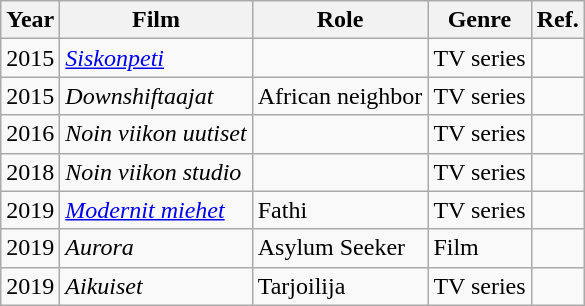<table class="wikitable">
<tr>
<th>Year</th>
<th>Film</th>
<th>Role</th>
<th>Genre</th>
<th>Ref.</th>
</tr>
<tr>
<td>2015</td>
<td><em><a href='#'>Siskonpeti</a></em></td>
<td></td>
<td>TV series</td>
<td></td>
</tr>
<tr>
<td>2015</td>
<td><em>Downshiftaajat</em></td>
<td>African neighbor</td>
<td>TV series</td>
<td></td>
</tr>
<tr>
<td>2016</td>
<td><em>Noin viikon uutiset</em></td>
<td></td>
<td>TV series</td>
<td></td>
</tr>
<tr>
<td>2018</td>
<td><em>Noin viikon studio</em></td>
<td></td>
<td>TV series</td>
<td></td>
</tr>
<tr>
<td>2019</td>
<td><em><a href='#'>Modernit miehet</a></em></td>
<td>Fathi</td>
<td>TV series</td>
<td></td>
</tr>
<tr>
<td>2019</td>
<td><em>Aurora</em></td>
<td>Asylum Seeker</td>
<td>Film</td>
<td></td>
</tr>
<tr>
<td>2019</td>
<td><em>Aikuiset</em></td>
<td>Tarjoilija</td>
<td>TV series</td>
<td></td>
</tr>
</table>
